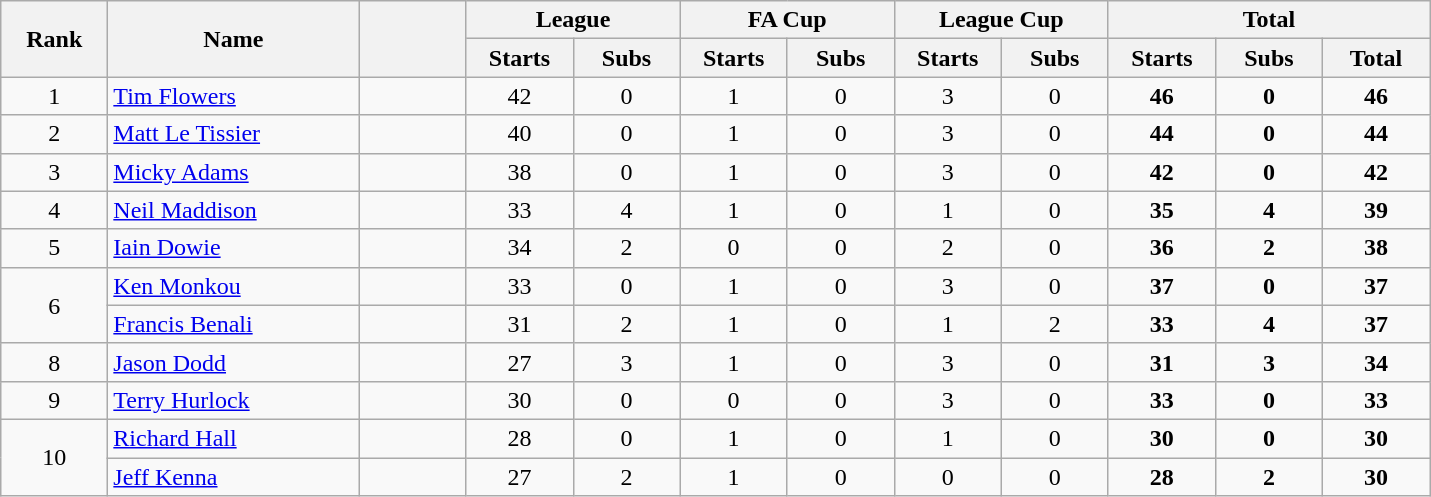<table class="wikitable plainrowheaders" style="text-align:center;">
<tr>
<th scope="col" rowspan="2" style="width:4em;">Rank</th>
<th scope="col" rowspan="2" style="width:10em;">Name</th>
<th scope="col" rowspan="2" style="width:4em;"></th>
<th scope="col" colspan="2">League</th>
<th scope="col" colspan="2">FA Cup</th>
<th scope="col" colspan="2">League Cup</th>
<th scope="col" colspan="3">Total</th>
</tr>
<tr>
<th scope="col" style="width:4em;">Starts</th>
<th scope="col" style="width:4em;">Subs</th>
<th scope="col" style="width:4em;">Starts</th>
<th scope="col" style="width:4em;">Subs</th>
<th scope="col" style="width:4em;">Starts</th>
<th scope="col" style="width:4em;">Subs</th>
<th scope="col" style="width:4em;">Starts</th>
<th scope="col" style="width:4em;">Subs</th>
<th scope="col" style="width:4em;">Total</th>
</tr>
<tr>
<td>1</td>
<td align="left"><a href='#'>Tim Flowers</a></td>
<td></td>
<td>42</td>
<td>0</td>
<td>1</td>
<td>0</td>
<td>3</td>
<td>0</td>
<td><strong>46</strong></td>
<td><strong>0</strong></td>
<td><strong>46</strong></td>
</tr>
<tr>
<td>2</td>
<td align="left"><a href='#'>Matt Le Tissier</a></td>
<td></td>
<td>40</td>
<td>0</td>
<td>1</td>
<td>0</td>
<td>3</td>
<td>0</td>
<td><strong>44</strong></td>
<td><strong>0</strong></td>
<td><strong>44</strong></td>
</tr>
<tr>
<td>3</td>
<td align="left"><a href='#'>Micky Adams</a></td>
<td></td>
<td>38</td>
<td>0</td>
<td>1</td>
<td>0</td>
<td>3</td>
<td>0</td>
<td><strong>42</strong></td>
<td><strong>0</strong></td>
<td><strong>42</strong></td>
</tr>
<tr>
<td>4</td>
<td align="left"><a href='#'>Neil Maddison</a></td>
<td></td>
<td>33</td>
<td>4</td>
<td>1</td>
<td>0</td>
<td>1</td>
<td>0</td>
<td><strong>35</strong></td>
<td><strong>4</strong></td>
<td><strong>39</strong></td>
</tr>
<tr>
<td>5</td>
<td align="left"><a href='#'>Iain Dowie</a></td>
<td></td>
<td>34</td>
<td>2</td>
<td>0</td>
<td>0</td>
<td>2</td>
<td>0</td>
<td><strong>36</strong></td>
<td><strong>2</strong></td>
<td><strong>38</strong></td>
</tr>
<tr>
<td rowspan="2">6</td>
<td align="left"><a href='#'>Ken Monkou</a></td>
<td></td>
<td>33</td>
<td>0</td>
<td>1</td>
<td>0</td>
<td>3</td>
<td>0</td>
<td><strong>37</strong></td>
<td><strong>0</strong></td>
<td><strong>37</strong></td>
</tr>
<tr>
<td align="left"><a href='#'>Francis Benali</a></td>
<td></td>
<td>31</td>
<td>2</td>
<td>1</td>
<td>0</td>
<td>1</td>
<td>2</td>
<td><strong>33</strong></td>
<td><strong>4</strong></td>
<td><strong>37</strong></td>
</tr>
<tr>
<td>8</td>
<td align="left"><a href='#'>Jason Dodd</a></td>
<td></td>
<td>27</td>
<td>3</td>
<td>1</td>
<td>0</td>
<td>3</td>
<td>0</td>
<td><strong>31</strong></td>
<td><strong>3</strong></td>
<td><strong>34</strong></td>
</tr>
<tr>
<td>9</td>
<td align="left"><a href='#'>Terry Hurlock</a></td>
<td></td>
<td>30</td>
<td>0</td>
<td>0</td>
<td>0</td>
<td>3</td>
<td>0</td>
<td><strong>33</strong></td>
<td><strong>0</strong></td>
<td><strong>33</strong></td>
</tr>
<tr>
<td rowspan="2">10</td>
<td align="left"><a href='#'>Richard Hall</a></td>
<td></td>
<td>28</td>
<td>0</td>
<td>1</td>
<td>0</td>
<td>1</td>
<td>0</td>
<td><strong>30</strong></td>
<td><strong>0</strong></td>
<td><strong>30</strong></td>
</tr>
<tr>
<td align="left"><a href='#'>Jeff Kenna</a></td>
<td></td>
<td>27</td>
<td>2</td>
<td>1</td>
<td>0</td>
<td>0</td>
<td>0</td>
<td><strong>28</strong></td>
<td><strong>2</strong></td>
<td><strong>30</strong></td>
</tr>
</table>
